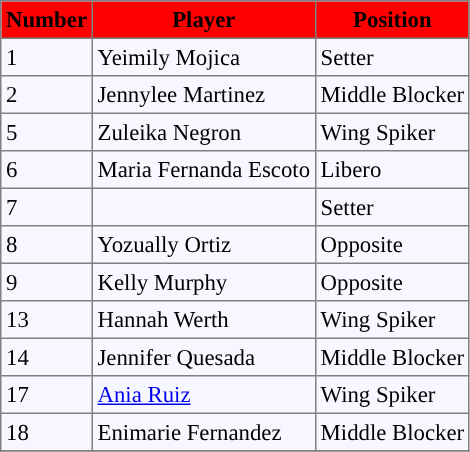<table bgcolor="#f7f8ff" cellpadding="3" cellspacing="0" border="1" style="font-size: 95%; border: gray solid 1px; border-collapse: collapse;">
<tr bgcolor="#ff0000">
<td align=center><strong>Number</strong></td>
<td align=center><strong>Player</strong></td>
<td align=center><strong>Position</strong></td>
</tr>
<tr align="left">
<td>1</td>
<td> Yeimily Mojica</td>
<td>Setter</td>
</tr>
<tr align=left>
<td>2</td>
<td> Jennylee Martinez</td>
<td>Middle Blocker</td>
</tr>
<tr align="left">
<td>5</td>
<td> Zuleika Negron</td>
<td>Wing Spiker</td>
</tr>
<tr align="left">
<td>6</td>
<td> Maria Fernanda Escoto</td>
<td>Libero</td>
</tr>
<tr align="left">
<td>7</td>
<td></td>
<td>Setter</td>
</tr>
<tr align="left">
<td>8</td>
<td> Yozually Ortiz</td>
<td>Opposite</td>
</tr>
<tr align="left">
<td>9</td>
<td> Kelly Murphy</td>
<td>Opposite</td>
</tr>
<tr align="left">
<td>13</td>
<td> Hannah Werth</td>
<td>Wing Spiker</td>
</tr>
<tr align="left">
<td>14</td>
<td> Jennifer Quesada</td>
<td>Middle Blocker</td>
</tr>
<tr align="left">
<td>17</td>
<td> <a href='#'>Ania Ruiz</a></td>
<td>Wing Spiker</td>
</tr>
<tr align="left">
<td>18</td>
<td> Enimarie Fernandez</td>
<td>Middle Blocker</td>
</tr>
<tr align="left">
</tr>
</table>
